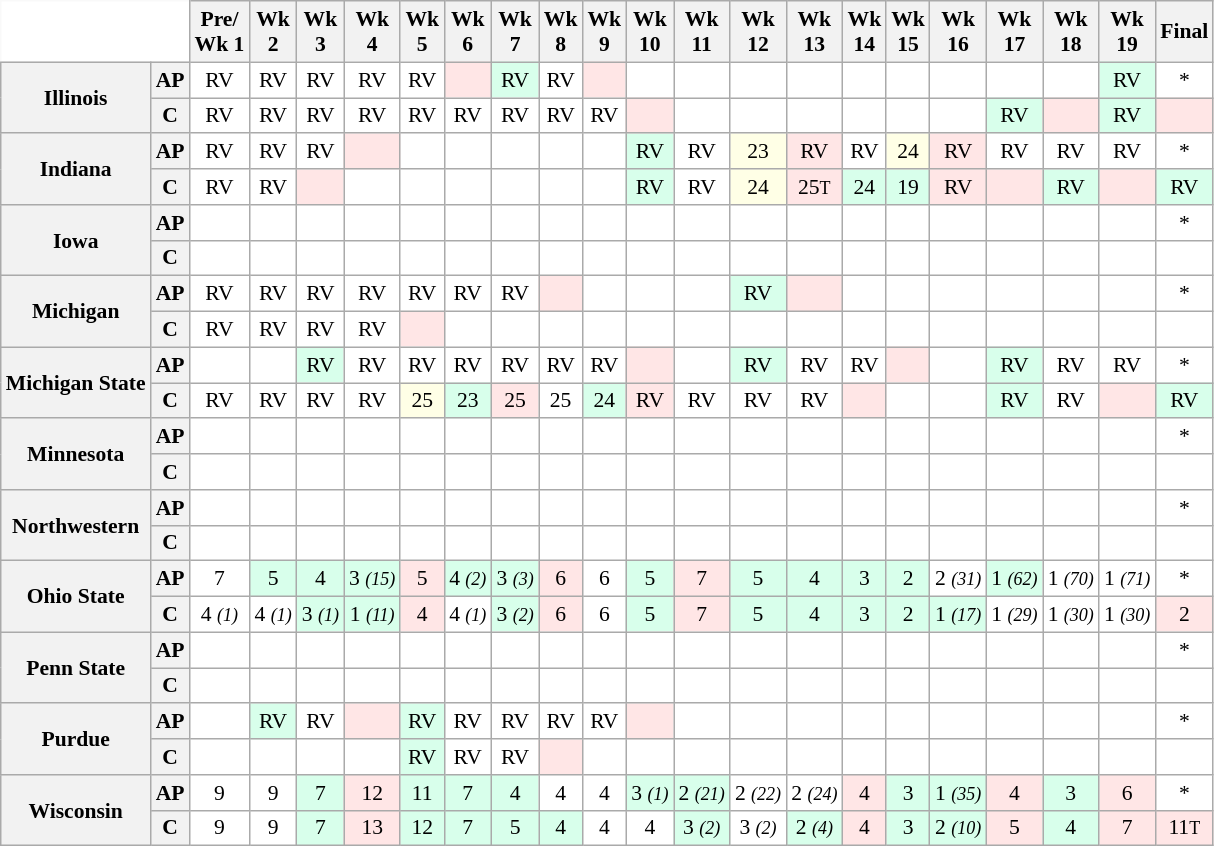<table class="wikitable" style="white-space:nowrap;font-size:90%;text-align:center;">
<tr>
<th colspan=2 style="background:white; border-top-style:hidden; border-left-style:hidden;"> </th>
<th>Pre/<br>Wk 1</th>
<th>Wk<br>2</th>
<th>Wk<br>3</th>
<th>Wk<br>4</th>
<th>Wk<br>5</th>
<th>Wk<br>6</th>
<th>Wk<br>7</th>
<th>Wk<br>8</th>
<th>Wk<br>9</th>
<th>Wk<br>10</th>
<th>Wk<br>11</th>
<th>Wk<br>12</th>
<th>Wk<br>13</th>
<th>Wk<br>14</th>
<th>Wk<br>15</th>
<th>Wk<br>16</th>
<th>Wk<br>17</th>
<th>Wk<br>18</th>
<th>Wk<br>19</th>
<th>Final</th>
</tr>
<tr>
<th rowspan=2 style=>Illinois</th>
<th>AP</th>
<td style="background:#FFF;">RV</td>
<td style="background:#FFF;">RV</td>
<td style="background:#FFF;">RV</td>
<td style="background:#FFF;">RV</td>
<td style="background:#FFF;">RV</td>
<td style="background:#ffe6e6;"></td>
<td style="background:#d8ffeb;">RV</td>
<td style="background:#FFF;">RV</td>
<td style="background:#ffe6e6;"></td>
<td style="background:#FFF;"></td>
<td style="background:#FFF;"></td>
<td style="background:#FFF;"></td>
<td style="background:#FFF;"></td>
<td style="background:#FFF;"></td>
<td style="background:#FFF;"></td>
<td style="background:#FFF;"></td>
<td style="background:#FFF;"></td>
<td style="background:#FFF;"></td>
<td style="background:#d8ffeb;">RV</td>
<td style="background:#FFF;">*</td>
</tr>
<tr>
<th>C</th>
<td style="background:#FFF;">RV</td>
<td style="background:#FFF;">RV</td>
<td style="background:#FFF;">RV</td>
<td style="background:#FFF;">RV</td>
<td style="background:#FFF;">RV</td>
<td style="background:#FFF;">RV</td>
<td style="background:#FFF;">RV</td>
<td style="background:#FFF;">RV</td>
<td style="background:#FFF;">RV</td>
<td style="background:#ffe6e6;"></td>
<td style="background:#FFF;"></td>
<td style="background:#FFF;"></td>
<td style="background:#FFF;"></td>
<td style="background:#FFF;"></td>
<td style="background:#FFF;"></td>
<td style="background:#FFF;"></td>
<td style="background:#d8ffeb;">RV</td>
<td style="background:#ffe6e6;"></td>
<td style="background:#d8ffeb;">RV</td>
<td style="background:#ffe6e6;"></td>
</tr>
<tr>
<th rowspan=2 style=>Indiana</th>
<th>AP</th>
<td style="background:#FFF;">RV</td>
<td style="background:#FFF;">RV</td>
<td style="background:#FFF;">RV</td>
<td style="background:#ffe6e6;"></td>
<td style="background:#FFF;"></td>
<td style="background:#FFF;"></td>
<td style="background:#FFF;"></td>
<td style="background:#FFF;"></td>
<td style="background:#FFF;"></td>
<td style="background:#d8ffeb;">RV</td>
<td style="background:#FFF;">RV</td>
<td style="background:#ffffe6;">23</td>
<td style="background:#ffe6e6;">RV</td>
<td style="background:#FFF;">RV</td>
<td style="background:#ffffe6;">24</td>
<td style="background:#ffe6e6;">RV</td>
<td style="background:#FFF;">RV</td>
<td style="background:#FFF;">RV</td>
<td style="background:#FFF;">RV</td>
<td style="background:#FFF;">*</td>
</tr>
<tr>
<th>C</th>
<td style="background:#FFF;">RV</td>
<td style="background:#FFF;">RV</td>
<td style="background:#ffe6e6;"></td>
<td style="background:#FFF;"></td>
<td style="background:#FFF;"></td>
<td style="background:#FFF;"></td>
<td style="background:#FFF;"></td>
<td style="background:#FFF;"></td>
<td style="background:#FFF;"></td>
<td style="background:#d8ffeb;">RV</td>
<td style="background:#FFF;">RV</td>
<td style="background:#ffffe6;">24</td>
<td style="background:#ffe6e6;">25<small>T</small></td>
<td style="background:#d8ffeb;">24</td>
<td style="background:#d8ffeb;">19</td>
<td style="background:#ffe6e6;">RV</td>
<td style="background:#ffe6e6;"></td>
<td style="background:#d8ffeb;">RV</td>
<td style="background:#ffe6e6;"></td>
<td style="background:#d8ffeb;">RV</td>
</tr>
<tr>
<th rowspan=2 style=>Iowa</th>
<th>AP</th>
<td style="background:#FFF;"></td>
<td style="background:#FFF;"></td>
<td style="background:#FFF;"></td>
<td style="background:#FFF;"></td>
<td style="background:#FFF;"></td>
<td style="background:#FFF;"></td>
<td style="background:#FFF;"></td>
<td style="background:#FFF;"></td>
<td style="background:#FFF;"></td>
<td style="background:#FFF;"></td>
<td style="background:#FFF;"></td>
<td style="background:#FFF;"></td>
<td style="background:#FFF;"></td>
<td style="background:#FFF;"></td>
<td style="background:#FFF;"></td>
<td style="background:#FFF;"></td>
<td style="background:#FFF;"></td>
<td style="background:#FFF;"></td>
<td style="background:#FFF;"></td>
<td style="background:#FFF;">*</td>
</tr>
<tr>
<th>C</th>
<td style="background:#FFF;"></td>
<td style="background:#FFF;"></td>
<td style="background:#FFF;"></td>
<td style="background:#FFF;"></td>
<td style="background:#FFF;"></td>
<td style="background:#FFF;"></td>
<td style="background:#FFF;"></td>
<td style="background:#FFF;"></td>
<td style="background:#FFF;"></td>
<td style="background:#FFF;"></td>
<td style="background:#FFF;"></td>
<td style="background:#FFF;"></td>
<td style="background:#FFF;"></td>
<td style="background:#FFF;"></td>
<td style="background:#FFF;"></td>
<td style="background:#FFF;"></td>
<td style="background:#FFF;"></td>
<td style="background:#FFF;"></td>
<td style="background:#FFF;"></td>
<td style="background:#FFF;"></td>
</tr>
<tr>
<th rowspan=2 style=>Michigan</th>
<th>AP</th>
<td style="background:#FFF;">RV</td>
<td style="background:#FFF;">RV</td>
<td style="background:#FFF;">RV</td>
<td style="background:#FFF;">RV</td>
<td style="background:#FFF;">RV</td>
<td style="background:#FFF;">RV</td>
<td style="background:#FFF;">RV</td>
<td style="background:#ffe6e6;"></td>
<td style="background:#FFF;"></td>
<td style="background:#FFF;"></td>
<td style="background:#FFF;"></td>
<td style="background:#d8ffeb;">RV</td>
<td style="background:#ffe6e6;"></td>
<td style="background:#FFF;"></td>
<td style="background:#FFF;"></td>
<td style="background:#FFF;"></td>
<td style="background:#FFF;"></td>
<td style="background:#FFF;"></td>
<td style="background:#FFF;"></td>
<td style="background:#FFF;">*</td>
</tr>
<tr>
<th>C</th>
<td style="background:#FFF;">RV</td>
<td style="background:#FFF;">RV</td>
<td style="background:#FFF;">RV</td>
<td style="background:#FFF;">RV</td>
<td style="background:#ffe6e6;"></td>
<td style="background:#FFF;"></td>
<td style="background:#FFF;"></td>
<td style="background:#FFF;"></td>
<td style="background:#FFF;"></td>
<td style="background:#FFF;"></td>
<td style="background:#FFF;"></td>
<td style="background:#FFF;"></td>
<td style="background:#FFF;"></td>
<td style="background:#FFF;"></td>
<td style="background:#FFF;"></td>
<td style="background:#FFF;"></td>
<td style="background:#FFF;"></td>
<td style="background:#FFF;"></td>
<td style="background:#FFF;"></td>
<td style="background:#FFF;"></td>
</tr>
<tr>
<th rowspan=2 style=>Michigan State</th>
<th>AP</th>
<td style="background:#FFF;"></td>
<td style="background:#FFF;"></td>
<td style="background:#d8ffeb;">RV</td>
<td style="background:#FFF;">RV</td>
<td style="background:#FFF;">RV</td>
<td style="background:#FFF;">RV</td>
<td style="background:#FFF;">RV</td>
<td style="background:#FFF;">RV</td>
<td style="background:#FFF;">RV</td>
<td style="background:#ffe6e6;"></td>
<td style="background:#FFF;"></td>
<td style="background:#d8ffeb;">RV</td>
<td style="background:#FFF;">RV</td>
<td style="background:#FFF;">RV</td>
<td style="background:#ffe6e6;"></td>
<td style="background:#FFF;"></td>
<td style="background:#d8ffeb;">RV</td>
<td style="background:#FFF;">RV</td>
<td style="background:#FFF;">RV</td>
<td style="background:#FFF;">*</td>
</tr>
<tr>
<th>C</th>
<td style="background:#FFF;">RV</td>
<td style="background:#FFF;">RV</td>
<td style="background:#FFF;">RV</td>
<td style="background:#FFF;">RV</td>
<td style="background:#ffffe6;">25</td>
<td style="background:#d8ffeb;">23</td>
<td style="background:#ffe6e6;">25</td>
<td style="background:#FFF;">25</td>
<td style="background:#d8ffeb;">24</td>
<td style="background:#ffe6e6;">RV</td>
<td style="background:#FFF;">RV</td>
<td style="background:#FFF;">RV</td>
<td style="background:#FFF;">RV</td>
<td style="background:#ffe6e6;"></td>
<td style="background:#FFF;"></td>
<td style="background:#FFF;"></td>
<td style="background:#d8ffeb;">RV</td>
<td style="background:#FFF;">RV</td>
<td style="background:#ffe6e6;"></td>
<td style="background:#d8ffeb;">RV</td>
</tr>
<tr>
<th rowspan=2 style=>Minnesota</th>
<th>AP</th>
<td style="background:#FFF;"></td>
<td style="background:#FFF;"></td>
<td style="background:#FFF;"></td>
<td style="background:#fff;"></td>
<td style="background:#FFF;"></td>
<td style="background:#FFF;"></td>
<td style="background:#FFF;"></td>
<td style="background:#FFF;"></td>
<td style="background:#FFF;"></td>
<td style="background:#FFF;"></td>
<td style="background:#FFF;"></td>
<td style="background:#FFF;"></td>
<td style="background:#FFF;"></td>
<td style="background:#FFF;"></td>
<td style="background:#FFF;"></td>
<td style="background:#FFF;"></td>
<td style="background:#FFF;"></td>
<td style="background:#FFF;"></td>
<td style="background:#FFF;"></td>
<td style="background:#FFF;">*</td>
</tr>
<tr>
<th>C</th>
<td style="background:#FFF;"></td>
<td style="background:#FFF;"></td>
<td style="background:#FFF;"></td>
<td style="background:#fff;"></td>
<td style="background:#FFF;"></td>
<td style="background:#FFF;"></td>
<td style="background:#FFF;"></td>
<td style="background:#FFF;"></td>
<td style="background:#FFF;"></td>
<td style="background:#FFF;"></td>
<td style="background:#FFF;"></td>
<td style="background:#FFF;"></td>
<td style="background:#FFF;"></td>
<td style="background:#FFF;"></td>
<td style="background:#FFF;"></td>
<td style="background:#FFF;"></td>
<td style="background:#FFF;"></td>
<td style="background:#FFF;"></td>
<td style="background:#FFF;"></td>
<td style="background:#FFF;"></td>
</tr>
<tr>
<th rowspan=2 style=>Northwestern</th>
<th>AP</th>
<td style="background:#FFF;"></td>
<td style="background:#FFF;"></td>
<td style="background:#FFF;"></td>
<td style="background:#FFF;"></td>
<td style="background:#FFF;"></td>
<td style="background:#FFF;"></td>
<td style="background:#FFF;"></td>
<td style="background:#FFF;"></td>
<td style="background:#FFF;"></td>
<td style="background:#FFF;"></td>
<td style="background:#FFF;"></td>
<td style="background:#FFF;"></td>
<td style="background:#FFF;"></td>
<td style="background:#FFF;"></td>
<td style="background:#FFF;"></td>
<td style="background:#FFF;"></td>
<td style="background:#FFF;"></td>
<td style="background:#FFF;"></td>
<td style="background:#FFF;"></td>
<td style="background:#FFF;">*</td>
</tr>
<tr>
<th>C</th>
<td style="background:#FFF;"></td>
<td style="background:#FFF;"></td>
<td style="background:#FFF;"></td>
<td style="background:#FFF;"></td>
<td style="background:#FFF;"></td>
<td style="background:#FFF;"></td>
<td style="background:#FFF;"></td>
<td style="background:#FFF;"></td>
<td style="background:#FFF;"></td>
<td style="background:#FFF;"></td>
<td style="background:#FFF;"></td>
<td style="background:#FFF;"></td>
<td style="background:#FFF;"></td>
<td style="background:#FFF;"></td>
<td style="background:#FFF;"></td>
<td style="background:#FFF;"></td>
<td style="background:#FFF;"></td>
<td style="background:#FFF;"></td>
<td style="background:#FFF;"></td>
<td style="background:#FFF;"></td>
</tr>
<tr>
<th rowspan=2 style=>Ohio State</th>
<th>AP</th>
<td style="background:#FFF;">7</td>
<td style="background:#d8ffeb;">5</td>
<td style="background:#d8ffeb;">4</td>
<td style="background:#d8ffeb;">3 <small><em>(15)</em></small></td>
<td style="background:#ffe6e6;">5</td>
<td style="background:#d8ffeb;">4 <small><em>(2)</em></small></td>
<td style="background:#d8ffeb;">3 <small><em>(3)</em></small></td>
<td style="background:#ffe6e6;">6</td>
<td style="background:#FFF;">6</td>
<td style="background:#d8ffeb;">5</td>
<td style="background:#ffe6e6;">7</td>
<td style="background:#d8ffeb;">5</td>
<td style="background:#d8ffeb;">4</td>
<td style="background:#d8ffeb;">3</td>
<td style="background:#d8ffeb;">2</td>
<td style="background:#FFF;">2 <small><em>(31)</em></small></td>
<td style="background:#d8ffeb;">1 <small><em>(62)</em></small></td>
<td style="background:#FFF;">1 <small><em>(70)</em></small></td>
<td style="background:#FFF;">1 <small><em>(71)</em></small></td>
<td style="background:#FFF;">*</td>
</tr>
<tr>
<th>C</th>
<td style="background:#FFF;">4 <small><em>(1)</em></small></td>
<td style="background:#FFF;">4 <small><em>(1)</em></small></td>
<td style="background:#d8ffeb;">3 <small><em>(1)</em></small></td>
<td style="background:#d8ffeb;">1 <small><em>(11)</em></small></td>
<td style="background:#ffe6e6;">4</td>
<td style="background:#FFF;">4 <small><em>(1)</em></small></td>
<td style="background:#d8ffeb;">3 <small><em>(2)</em></small></td>
<td style="background:#ffe6e6;">6</td>
<td style="background:#FFF;">6</td>
<td style="background:#d8ffeb;">5</td>
<td style="background:#ffe6e6;">7</td>
<td style="background:#d8ffeb;">5</td>
<td style="background:#d8ffeb;">4</td>
<td style="background:#d8ffeb;">3</td>
<td style="background:#d8ffeb;">2</td>
<td style="background:#d8ffeb;">1 <small><em>(17)</em></small></td>
<td style="background:#FFF;">1 <small><em>(29)</em></small></td>
<td style="background:#FFF;">1 <small><em>(30)</em></small></td>
<td style="background:#FFF;">1 <small><em>(30)</em></small></td>
<td style="background:#ffe6e6;">2</td>
</tr>
<tr>
<th rowspan=2 style=>Penn State</th>
<th>AP</th>
<td style="background:#FFF;"></td>
<td style="background:#FFF;"></td>
<td style="background:#FFF;"></td>
<td style="background:#FFF;"></td>
<td style="background:#FFF;"></td>
<td style="background:#FFF;"></td>
<td style="background:#FFF;"></td>
<td style="background:#FFF;"></td>
<td style="background:#FFF;"></td>
<td style="background:#FFF;"></td>
<td style="background:#FFF;"></td>
<td style="background:#FFF;"></td>
<td style="background:#FFF;"></td>
<td style="background:#FFF;"></td>
<td style="background:#FFF;"></td>
<td style="background:#FFF;"></td>
<td style="background:#FFF;"></td>
<td style="background:#FFF;"></td>
<td style="background:#FFF;"></td>
<td style="background:#FFF;">*</td>
</tr>
<tr>
<th>C</th>
<td style="background:#FFF;"></td>
<td style="background:#FFF;"></td>
<td style="background:#FFF;"></td>
<td style="background:#FFF;"></td>
<td style="background:#FFF;"></td>
<td style="background:#FFF;"></td>
<td style="background:#FFF;"></td>
<td style="background:#FFF;"></td>
<td style="background:#FFF;"></td>
<td style="background:#FFF;"></td>
<td style="background:#FFF;"></td>
<td style="background:#FFF;"></td>
<td style="background:#FFF;"></td>
<td style="background:#FFF;"></td>
<td style="background:#FFF;"></td>
<td style="background:#FFF;"></td>
<td style="background:#FFF;"></td>
<td style="background:#FFF;"></td>
<td style="background:#FFF;"></td>
<td style="background:#FFF;"></td>
</tr>
<tr>
<th rowspan=2 style=>Purdue</th>
<th>AP</th>
<td style="background:#FFF;"></td>
<td style="background:#d8ffeb;">RV</td>
<td style="background:#FFF;">RV</td>
<td style="background:#ffe6e6;"></td>
<td style="background:#d8ffeb;">RV</td>
<td style="background:#FFF;">RV</td>
<td style="background:#FFF;">RV</td>
<td style="background:#FFF;">RV</td>
<td style="background:#FFF;">RV</td>
<td style="background:#ffe6e6;"></td>
<td style="background:#FFF;"></td>
<td style="background:#FFF;"></td>
<td style="background:#FFF;"></td>
<td style="background:#FFF;"></td>
<td style="background:#FFF;"></td>
<td style="background:#FFF;"></td>
<td style="background:#FFF;"></td>
<td style="background:#FFF;"></td>
<td style="background:#FFF;"></td>
<td style="background:#FFF;">*</td>
</tr>
<tr>
<th>C</th>
<td style="background:#FFF;"></td>
<td style="background:#FFF;"></td>
<td style="background:#FFF;"></td>
<td style="background:#FFF;"></td>
<td style="background:#d8ffeb;">RV</td>
<td style="background:#FFF;">RV</td>
<td style="background:#FFF;">RV</td>
<td style="background:#ffe6e6;"></td>
<td style="background:#FFF;"></td>
<td style="background:#FFF;"></td>
<td style="background:#FFF;"></td>
<td style="background:#FFF;"></td>
<td style="background:#FFF;"></td>
<td style="background:#FFF;"></td>
<td style="background:#FFF;"></td>
<td style="background:#FFF;"></td>
<td style="background:#FFF;"></td>
<td style="background:#FFF;"></td>
<td style="background:#FFF;"></td>
<td style="background:#FFF;"></td>
</tr>
<tr>
<th rowspan=2 style=>Wisconsin</th>
<th>AP</th>
<td style="background:#FFF;">9</td>
<td style="background:#FFF;">9</td>
<td style="background:#d8ffeb;">7</td>
<td style="background:#ffe6e6;">12</td>
<td style="background:#d8ffeb;">11</td>
<td style="background:#d8ffeb;">7</td>
<td style="background:#d8ffeb;">4</td>
<td style="background:#FFF;">4</td>
<td style="background:#FFF;">4</td>
<td style="background:#d8ffeb;">3 <small><em>(1)</em></small></td>
<td style="background:#d8ffeb;">2 <small><em>(21)</em></small></td>
<td style="background:#FFF;">2 <small><em>(22)</em></small></td>
<td style="background:#FFF;">2 <small><em>(24)</em></small></td>
<td style="background:#ffe6e6;">4</td>
<td style="background:#d8ffeb;">3</td>
<td style="background:#d8ffeb;">1 <small><em>(35)</em></small></td>
<td style="background:#ffe6e6;">4</td>
<td style="background:#d8ffeb;">3</td>
<td style="background:#ffe6e6;">6</td>
<td style="background:#FFF;">*</td>
</tr>
<tr>
<th>C</th>
<td style="background:#FFF;">9</td>
<td style="background:#FFF;">9</td>
<td style="background:#d8ffeb;">7</td>
<td style="background:#ffe6e6;">13</td>
<td style="background:#d8ffeb;">12</td>
<td style="background:#d8ffeb;">7</td>
<td style="background:#d8ffeb;">5</td>
<td style="background:#d8ffeb;">4</td>
<td style="background:#FFF;">4</td>
<td style="background:#FFF;">4</td>
<td style="background:#d8ffeb;">3 <small><em>(2)</em></small></td>
<td style="background:#FFF;">3 <small><em>(2)</em></small></td>
<td style="background:#d8ffeb;">2 <small><em>(4)</em></small></td>
<td style="background:#ffe6e6;">4</td>
<td style="background:#d8ffeb;">3</td>
<td style="background:#d8ffeb;">2 <small><em>(10)</em></small></td>
<td style="background:#ffe6e6;">5</td>
<td style="background:#d8ffeb;">4</td>
<td style="background:#ffe6e6;">7</td>
<td style="background:#ffe6e6;">11<small>T</small></td>
</tr>
</table>
